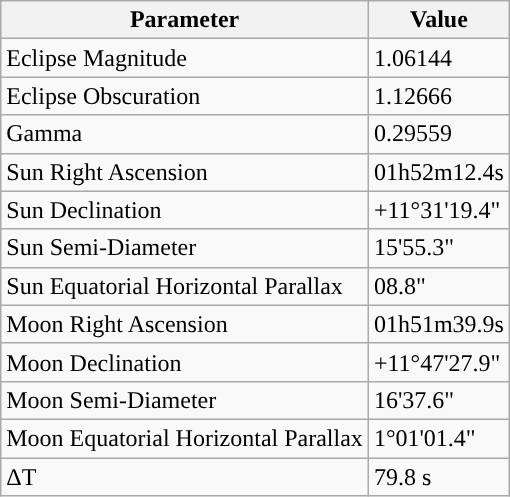<table class="wikitable">
<tr>
<th>Parameter</th>
<th>Value</th>
</tr>
<tr>
<td>Eclipse Magnitude</td>
<td>1.06144</td>
</tr>
<tr>
<td>Eclipse Obscuration</td>
<td>1.12666</td>
</tr>
<tr>
<td>Gamma</td>
<td>0.29559</td>
</tr>
<tr>
<td>Sun Right Ascension</td>
<td>01h52m12.4s</td>
</tr>
<tr>
<td>Sun Declination</td>
<td>+11°31'19.4"</td>
</tr>
<tr>
<td>Sun Semi-Diameter</td>
<td>15'55.3"</td>
</tr>
<tr>
<td>Sun Equatorial Horizontal Parallax</td>
<td>08.8"</td>
</tr>
<tr>
<td>Moon Right Ascension</td>
<td>01h51m39.9s</td>
</tr>
<tr>
<td>Moon Declination</td>
<td>+11°47'27.9"</td>
</tr>
<tr>
<td>Moon Semi-Diameter</td>
<td>16'37.6"</td>
</tr>
<tr>
<td>Moon Equatorial Horizontal Parallax</td>
<td>1°01'01.4"</td>
</tr>
<tr>
<td>ΔT</td>
<td>79.8 s</td>
</tr>
</table>
